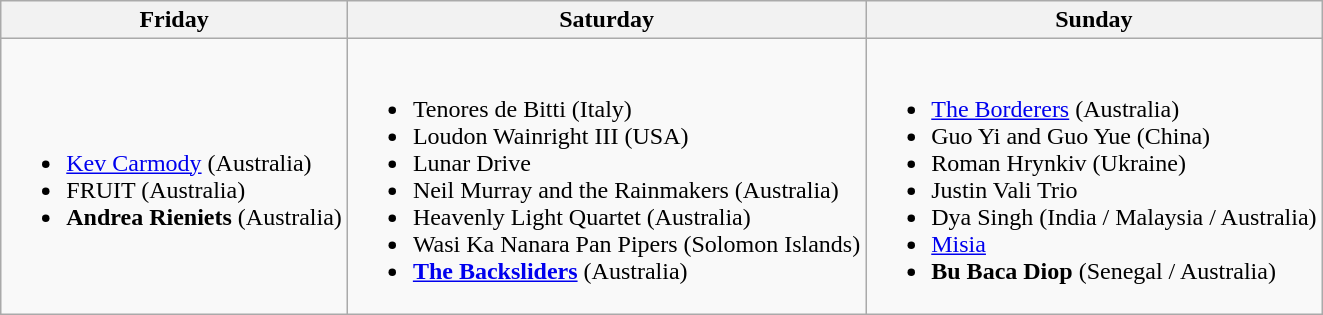<table class="wikitable">
<tr>
<th>Friday</th>
<th>Saturday</th>
<th>Sunday</th>
</tr>
<tr>
<td><br><ul><li><a href='#'>Kev Carmody</a> (Australia)</li><li>FRUIT (Australia)</li><li><strong>Andrea Rieniets</strong> (Australia)</li></ul></td>
<td><br><ul><li>Tenores de Bitti (Italy)</li><li>Loudon Wainright III (USA)</li><li>Lunar Drive</li><li>Neil Murray and the Rainmakers (Australia)</li><li>Heavenly Light Quartet (Australia)</li><li>Wasi Ka Nanara Pan Pipers (Solomon Islands)</li><li><strong><a href='#'>The Backsliders</a></strong> (Australia)</li></ul></td>
<td><br><ul><li><a href='#'>The Borderers</a> (Australia)</li><li>Guo Yi and Guo Yue (China)</li><li>Roman Hrynkiv (Ukraine)</li><li>Justin Vali Trio</li><li>Dya Singh (India / Malaysia / Australia)</li><li><a href='#'>Misia</a></li><li><strong>Bu Baca Diop</strong> (Senegal / Australia)</li></ul></td>
</tr>
</table>
